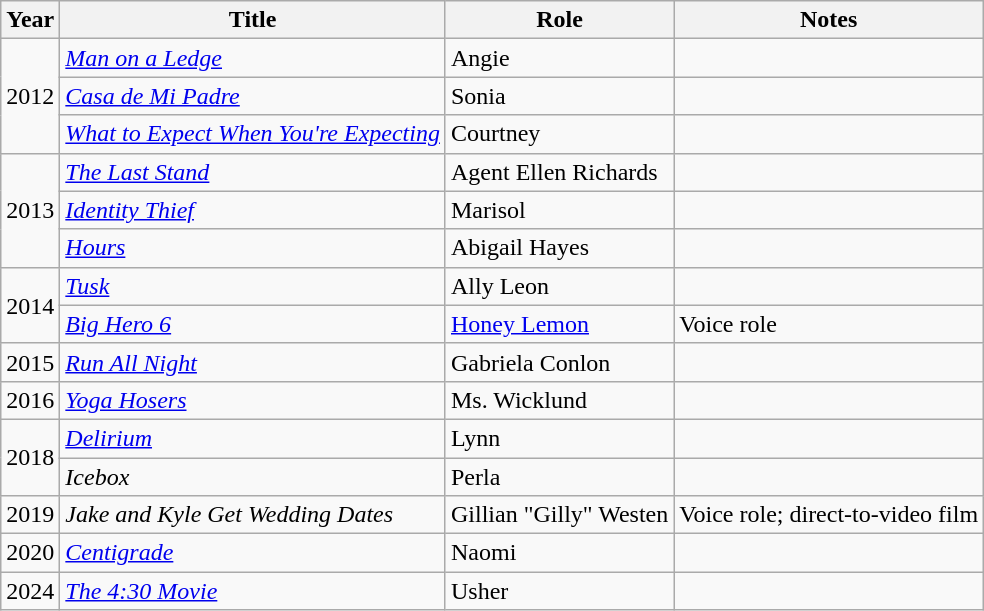<table class="wikitable sortable">
<tr>
<th>Year</th>
<th>Title</th>
<th>Role</th>
<th class="unsortable">Notes</th>
</tr>
<tr>
<td rowspan="3">2012</td>
<td><em><a href='#'>Man on a Ledge</a></em></td>
<td>Angie</td>
<td></td>
</tr>
<tr>
<td><em><a href='#'>Casa de Mi Padre</a></em></td>
<td>Sonia</td>
<td></td>
</tr>
<tr>
<td><em><a href='#'>What to Expect When You're Expecting</a></em></td>
<td>Courtney</td>
<td></td>
</tr>
<tr>
<td rowspan="3">2013</td>
<td><em><a href='#'>The Last Stand</a></em></td>
<td>Agent Ellen Richards</td>
<td></td>
</tr>
<tr>
<td><em><a href='#'>Identity Thief</a></em></td>
<td>Marisol</td>
<td></td>
</tr>
<tr>
<td><em><a href='#'>Hours</a></em></td>
<td>Abigail Hayes</td>
<td></td>
</tr>
<tr>
<td rowspan="2">2014</td>
<td><em><a href='#'>Tusk</a></em></td>
<td>Ally Leon</td>
<td></td>
</tr>
<tr>
<td><em><a href='#'>Big Hero 6</a></em></td>
<td><a href='#'>Honey Lemon</a></td>
<td>Voice role</td>
</tr>
<tr>
<td>2015</td>
<td><em><a href='#'>Run All Night</a></em></td>
<td>Gabriela Conlon</td>
<td></td>
</tr>
<tr>
<td>2016</td>
<td><em><a href='#'>Yoga Hosers</a></em></td>
<td>Ms. Wicklund</td>
<td></td>
</tr>
<tr>
<td rowspan="2">2018</td>
<td><em><a href='#'>Delirium</a></em></td>
<td>Lynn</td>
<td></td>
</tr>
<tr>
<td><em>Icebox</em></td>
<td>Perla</td>
<td></td>
</tr>
<tr>
<td>2019</td>
<td><em>Jake and Kyle Get Wedding Dates</em></td>
<td>Gillian "Gilly" Westen</td>
<td>Voice role; direct-to-video film</td>
</tr>
<tr>
<td>2020</td>
<td><em><a href='#'>Centigrade</a></em></td>
<td>Naomi</td>
<td></td>
</tr>
<tr>
<td>2024</td>
<td><em><a href='#'>The 4:30 Movie</a></em></td>
<td>Usher</td>
<td></td>
</tr>
</table>
